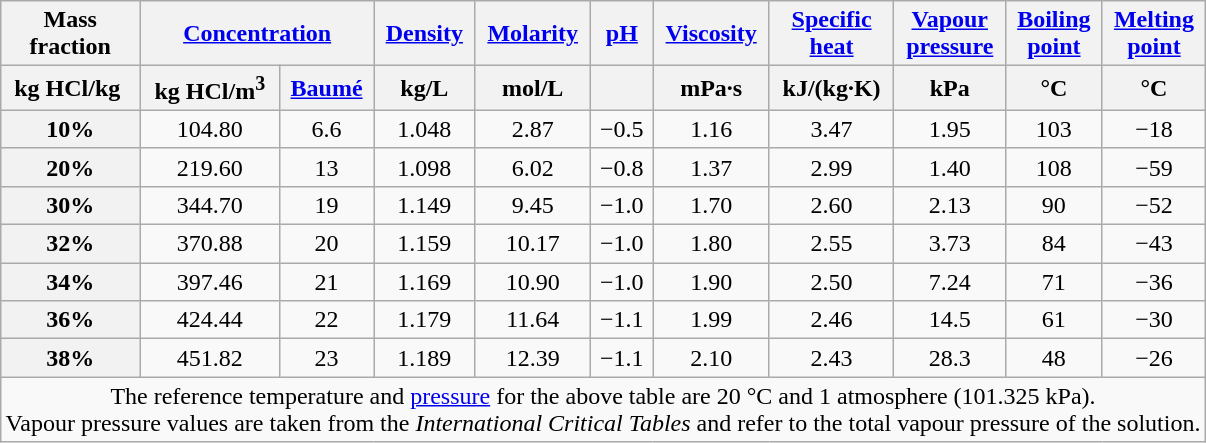<table class="wikitable" style="margin: 0 auto; text-align: center;">
<tr>
<th>Mass <br>fraction</th>
<th colspan=2><a href='#'>Concentration</a></th>
<th><a href='#'>Density</a></th>
<th><a href='#'>Molarity</a></th>
<th><a href='#'>pH</a></th>
<th><a href='#'>Viscosity</a></th>
<th><a href='#'>Specific<br>heat</a></th>
<th><a href='#'>Vapour<br>pressure</a></th>
<th><a href='#'>Boiling<br>point</a></th>
<th><a href='#'>Melting<br>point</a></th>
</tr>
<tr>
<th>kg HCl/kg </th>
<th>kg HCl/m<sup>3</sup></th>
<th><a href='#'>Baumé</a></th>
<th>kg/L</th>
<th>mol/L</th>
<th></th>
<th>mPa·s</th>
<th>kJ/(kg·K)</th>
<th>kPa</th>
<th>°C</th>
<th>°C</th>
</tr>
<tr>
<th>10%</th>
<td>104.80</td>
<td>6.6</td>
<td>1.048</td>
<td>2.87</td>
<td>−0.5</td>
<td>1.16</td>
<td>3.47</td>
<td>1.95</td>
<td>103</td>
<td>−18</td>
</tr>
<tr>
<th>20%</th>
<td>219.60</td>
<td>13</td>
<td>1.098</td>
<td>6.02</td>
<td>−0.8</td>
<td>1.37</td>
<td>2.99</td>
<td>1.40</td>
<td>108</td>
<td>−59</td>
</tr>
<tr>
<th>30%</th>
<td>344.70</td>
<td>19</td>
<td>1.149</td>
<td>9.45</td>
<td>−1.0</td>
<td>1.70</td>
<td>2.60</td>
<td>2.13</td>
<td>90</td>
<td>−52</td>
</tr>
<tr>
<th>32%</th>
<td>370.88</td>
<td>20</td>
<td>1.159</td>
<td>10.17</td>
<td>−1.0</td>
<td>1.80</td>
<td>2.55</td>
<td>3.73</td>
<td>84</td>
<td>−43</td>
</tr>
<tr>
<th>34%</th>
<td>397.46</td>
<td>21</td>
<td>1.169</td>
<td>10.90</td>
<td>−1.0</td>
<td>1.90</td>
<td>2.50</td>
<td>7.24</td>
<td>71</td>
<td>−36</td>
</tr>
<tr>
<th>36%</th>
<td>424.44</td>
<td>22</td>
<td>1.179</td>
<td>11.64</td>
<td>−1.1</td>
<td>1.99</td>
<td>2.46</td>
<td>14.5</td>
<td>61</td>
<td>−30</td>
</tr>
<tr>
<th>38%</th>
<td>451.82</td>
<td>23</td>
<td>1.189</td>
<td>12.39</td>
<td>−1.1</td>
<td>2.10</td>
<td>2.43</td>
<td>28.3</td>
<td>48</td>
<td>−26</td>
</tr>
<tr>
<td colspan=11>The reference temperature and <a href='#'>pressure</a> for the above table are 20 °C and 1 atmosphere (101.325 kPa).<br>Vapour pressure values are taken from the <em>International Critical Tables</em> and refer to the total vapour pressure of the solution.</td>
</tr>
</table>
